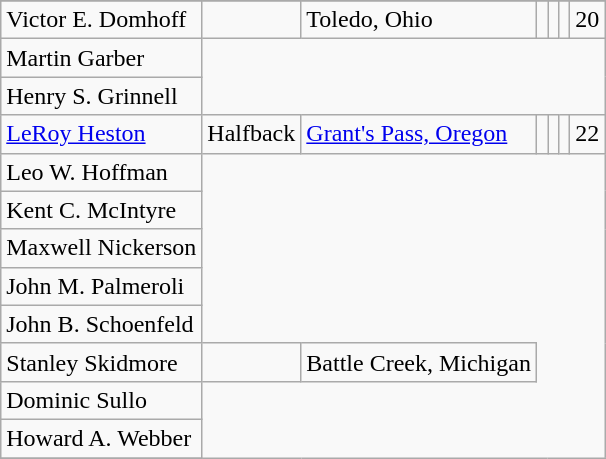<table class="wikitable">
<tr>
</tr>
<tr>
<td>Victor E. Domhoff</td>
<td></td>
<td>Toledo, Ohio</td>
<td></td>
<td></td>
<td></td>
<td>20</td>
</tr>
<tr>
<td>Martin Garber</td>
</tr>
<tr>
<td>Henry S. Grinnell</td>
</tr>
<tr>
<td><a href='#'>LeRoy Heston</a></td>
<td>Halfback</td>
<td><a href='#'>Grant's Pass, Oregon</a></td>
<td></td>
<td></td>
<td></td>
<td>22</td>
</tr>
<tr>
<td>Leo W. Hoffman</td>
</tr>
<tr>
<td>Kent C. McIntyre</td>
</tr>
<tr>
<td>Maxwell Nickerson</td>
</tr>
<tr>
<td>John M. Palmeroli</td>
</tr>
<tr>
<td>John B. Schoenfeld</td>
</tr>
<tr>
<td>Stanley Skidmore</td>
<td></td>
<td>Battle Creek, Michigan</td>
</tr>
<tr>
<td>Dominic Sullo</td>
</tr>
<tr>
<td>Howard A. Webber</td>
</tr>
<tr>
</tr>
</table>
